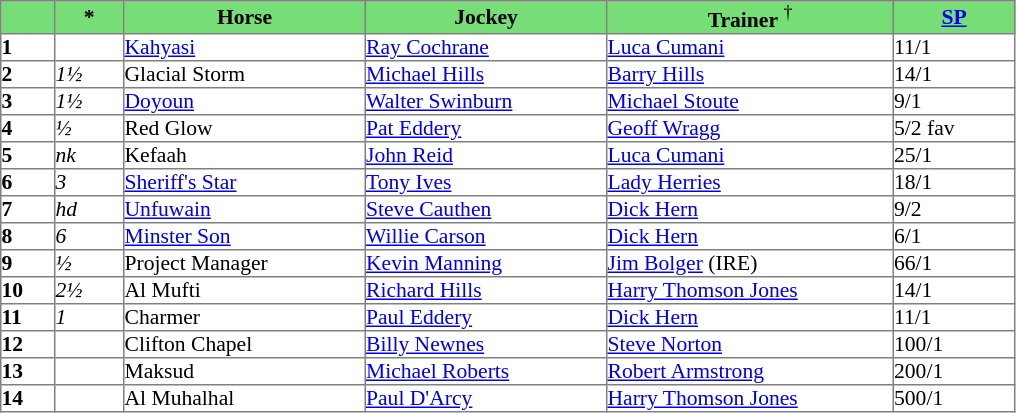<table border="1" cellpadding="0" style="border-collapse: collapse; font-size:90%">
<tr bgcolor="#77dd77" align="center">
<td width="35px"></td>
<td width="45px"><strong>*</strong></td>
<td width="160px"><strong>Horse</strong></td>
<td width="160px"><strong>Jockey</strong></td>
<td width="190px"><strong>Trainer</strong> <sup>†</sup></td>
<td width="80px"><strong><a href='#'>SP</a></strong></td>
</tr>
<tr>
<td><strong>1</strong></td>
<td></td>
<td><a href='#'>Kahyasi</a></td>
<td><a href='#'>Ray Cochrane</a></td>
<td><a href='#'>Luca Cumani</a></td>
<td>11/1</td>
</tr>
<tr>
<td><strong>2</strong></td>
<td><em>1½</em></td>
<td>Glacial Storm</td>
<td><a href='#'>Michael Hills</a></td>
<td><a href='#'>Barry Hills</a></td>
<td>14/1</td>
</tr>
<tr>
<td><strong>3</strong></td>
<td><em>1½</em></td>
<td><a href='#'>Doyoun</a></td>
<td><a href='#'>Walter Swinburn</a></td>
<td><a href='#'>Michael Stoute</a></td>
<td>9/1</td>
</tr>
<tr>
<td><strong>4</strong></td>
<td><em>½</em></td>
<td>Red Glow</td>
<td><a href='#'>Pat Eddery</a></td>
<td><a href='#'>Geoff Wragg</a></td>
<td>5/2 fav</td>
</tr>
<tr>
<td><strong>5</strong></td>
<td><em>nk</em></td>
<td>Kefaah</td>
<td><a href='#'>John Reid</a></td>
<td><a href='#'>Luca Cumani</a></td>
<td>25/1</td>
</tr>
<tr>
<td><strong>6</strong></td>
<td><em>3</em></td>
<td><a href='#'>Sheriff's Star</a></td>
<td><a href='#'>Tony Ives</a></td>
<td><a href='#'>Lady Herries</a></td>
<td>18/1</td>
</tr>
<tr>
<td><strong>7</strong></td>
<td><em>hd</em></td>
<td><a href='#'>Unfuwain</a></td>
<td><a href='#'>Steve Cauthen</a></td>
<td><a href='#'>Dick Hern</a></td>
<td>9/2</td>
</tr>
<tr>
<td><strong>8</strong></td>
<td><em>6</em></td>
<td><a href='#'>Minster Son</a></td>
<td><a href='#'>Willie Carson</a></td>
<td><a href='#'>Dick Hern</a></td>
<td>6/1</td>
</tr>
<tr>
<td><strong>9</strong></td>
<td><em>½</em></td>
<td>Project Manager</td>
<td><a href='#'>Kevin Manning</a></td>
<td><a href='#'>Jim Bolger</a> (IRE)</td>
<td>66/1</td>
</tr>
<tr>
<td><strong>10</strong></td>
<td><em>2½</em></td>
<td>Al Mufti</td>
<td><a href='#'>Richard Hills</a></td>
<td><a href='#'>Harry Thomson Jones</a></td>
<td>14/1</td>
</tr>
<tr>
<td><strong>11</strong></td>
<td><em>1</em></td>
<td>Charmer</td>
<td><a href='#'>Paul Eddery</a></td>
<td><a href='#'>Dick Hern</a></td>
<td>11/1</td>
</tr>
<tr>
<td><strong>12</strong></td>
<td></td>
<td>Clifton Chapel</td>
<td><a href='#'>Billy Newnes</a></td>
<td><a href='#'>Steve Norton</a></td>
<td>100/1</td>
</tr>
<tr>
<td><strong>13</strong></td>
<td></td>
<td>Maksud</td>
<td><a href='#'>Michael Roberts</a></td>
<td><a href='#'>Robert Armstrong</a></td>
<td>200/1</td>
</tr>
<tr>
<td><strong>14</strong></td>
<td></td>
<td>Al Muhalhal</td>
<td><a href='#'>Paul D'Arcy</a></td>
<td><a href='#'>Harry Thomson Jones</a></td>
<td>500/1</td>
</tr>
</table>
